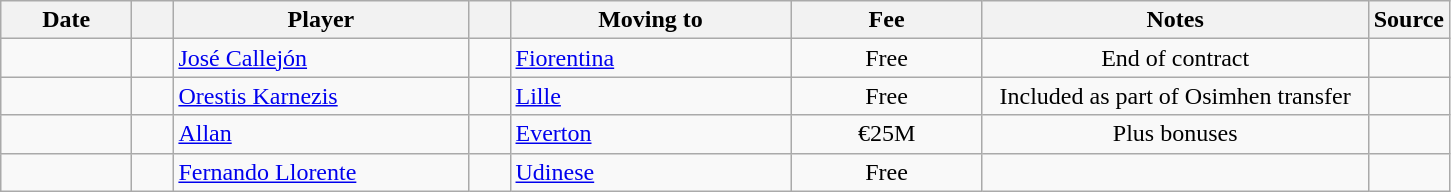<table class="wikitable sortable">
<tr>
<th style="width:80px;">Date</th>
<th style="width:20px;"></th>
<th style="width:190px;">Player</th>
<th style="width:20px;"></th>
<th style="width:180px;">Moving to</th>
<th style="width:120px;" class="unsortable">Fee</th>
<th style="width:250px;" class="unsortable">Notes</th>
<th style="width:20px;">Source</th>
</tr>
<tr>
<td></td>
<td align=center></td>
<td> <a href='#'>José Callejón</a></td>
<td align=center></td>
<td> <a href='#'>Fiorentina</a></td>
<td align=center>Free</td>
<td align=center>End of contract</td>
<td></td>
</tr>
<tr>
<td></td>
<td align=center></td>
<td> <a href='#'>Orestis Karnezis</a></td>
<td align=center></td>
<td> <a href='#'>Lille</a></td>
<td align=center>Free</td>
<td align=center>Included as part of Osimhen transfer</td>
<td></td>
</tr>
<tr>
<td></td>
<td align=center></td>
<td> <a href='#'>Allan</a></td>
<td align=center></td>
<td> <a href='#'>Everton</a></td>
<td align=center>€25M</td>
<td align=center>Plus bonuses</td>
<td></td>
</tr>
<tr>
<td></td>
<td align=center></td>
<td> <a href='#'>Fernando Llorente</a></td>
<td align=center></td>
<td> <a href='#'>Udinese</a></td>
<td align=center>Free</td>
<td align=center></td>
<td></td>
</tr>
</table>
